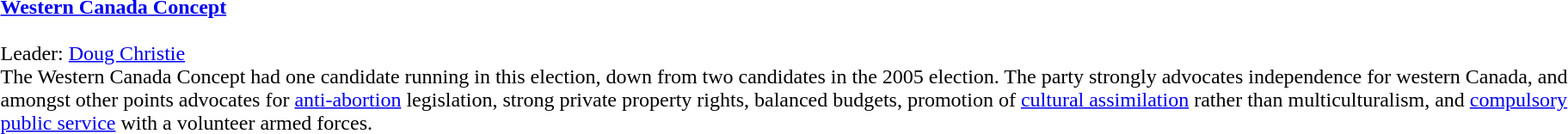<table>
<tr>
<td> </td>
<td><strong><a href='#'>Western Canada Concept</a></strong><br><br>Leader: <a href='#'>Doug Christie</a><br>The Western Canada Concept had one candidate running in this election, down from two candidates in the 2005 election. The party strongly advocates independence for western Canada, and amongst other points advocates for <a href='#'>anti-abortion</a> legislation, strong private property rights, balanced budgets, promotion of <a href='#'>cultural assimilation</a> rather than multiculturalism, and <a href='#'>compulsory public service</a> with a volunteer armed forces.</td>
</tr>
</table>
